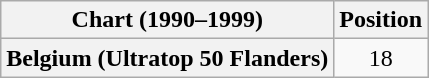<table class="wikitable plainrowheaders" style="text-align:center">
<tr>
<th>Chart (1990–1999)</th>
<th>Position</th>
</tr>
<tr>
<th scope="row">Belgium (Ultratop 50 Flanders)</th>
<td>18</td>
</tr>
</table>
